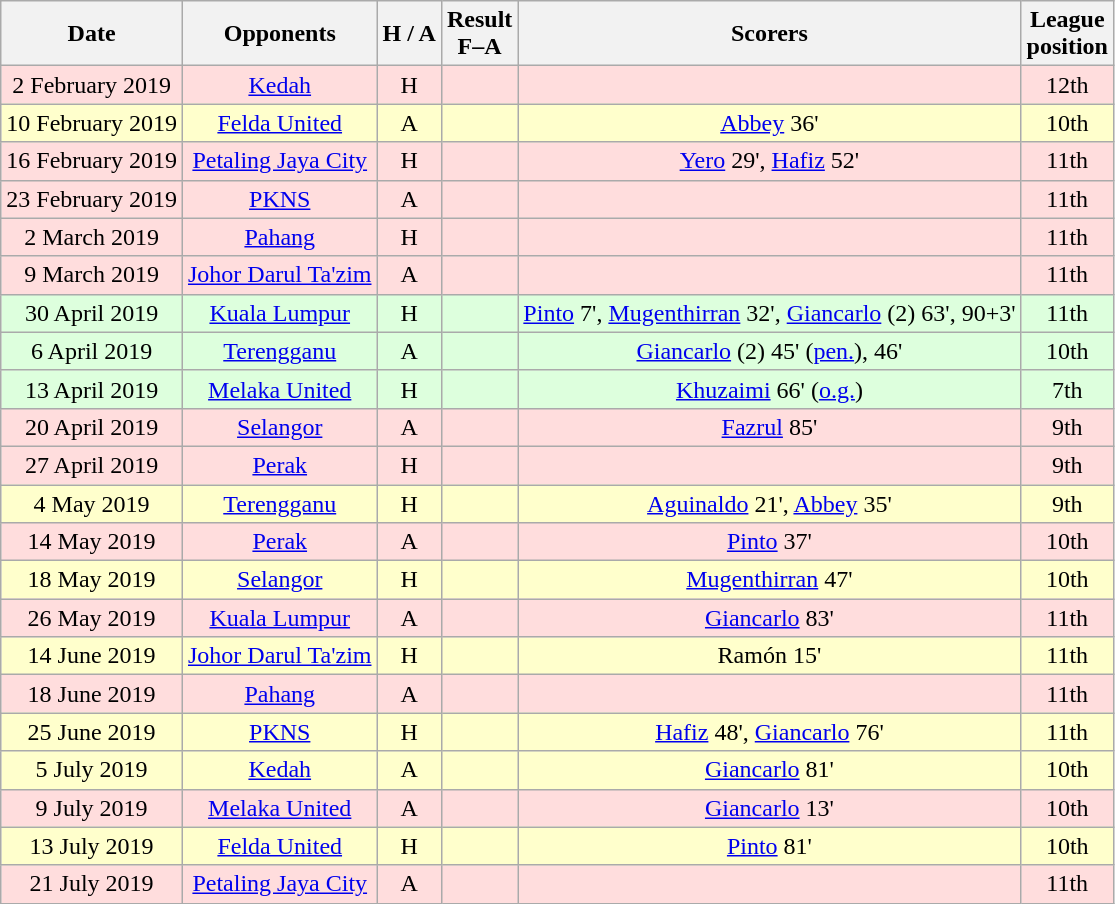<table class="wikitable" style="text-align:center">
<tr>
<th>Date</th>
<th>Opponents</th>
<th>H / A</th>
<th>Result<br>F–A</th>
<th>Scorers</th>
<th>League<br>position</th>
</tr>
<tr bgcolor=#ffdddd>
<td>2 February 2019</td>
<td><a href='#'>Kedah</a></td>
<td>H</td>
<td></td>
<td></td>
<td>12th</td>
</tr>
<tr bgcolor=#ffffcc>
<td>10 February 2019</td>
<td><a href='#'>Felda United</a></td>
<td>A</td>
<td></td>
<td><a href='#'>Abbey</a> 36'</td>
<td>10th</td>
</tr>
<tr bgcolor=#ffdddd>
<td>16 February 2019</td>
<td><a href='#'>Petaling Jaya City</a></td>
<td>H</td>
<td></td>
<td><a href='#'>Yero</a> 29', <a href='#'>Hafiz</a> 52'</td>
<td>11th</td>
</tr>
<tr bgcolor=#ffdddd>
<td>23 February 2019</td>
<td><a href='#'>PKNS</a></td>
<td>A</td>
<td></td>
<td></td>
<td>11th</td>
</tr>
<tr bgcolor=#ffdddd>
<td>2 March 2019</td>
<td><a href='#'>Pahang</a></td>
<td>H</td>
<td></td>
<td></td>
<td>11th</td>
</tr>
<tr bgcolor=#ffdddd>
<td>9 March 2019</td>
<td><a href='#'>Johor Darul Ta'zim</a></td>
<td>A</td>
<td></td>
<td></td>
<td>11th</td>
</tr>
<tr bgcolor=#ddffdd>
<td>30 April 2019</td>
<td><a href='#'>Kuala Lumpur</a></td>
<td>H</td>
<td></td>
<td><a href='#'>Pinto</a> 7', <a href='#'>Mugenthirran</a> 32', <a href='#'>Giancarlo</a> (2) 63', 90+3'</td>
<td>11th</td>
</tr>
<tr bgcolor=#ddffdd>
<td>6 April 2019</td>
<td><a href='#'>Terengganu</a></td>
<td>A</td>
<td></td>
<td><a href='#'>Giancarlo</a> (2) 45' (<a href='#'>pen.</a>), 46'</td>
<td>10th</td>
</tr>
<tr bgcolor=#ddffdd>
<td>13 April 2019</td>
<td><a href='#'>Melaka United</a></td>
<td>H</td>
<td></td>
<td><a href='#'>Khuzaimi</a> 66' (<a href='#'>o.g.</a>)</td>
<td>7th</td>
</tr>
<tr bgcolor=#ffdddd>
<td>20 April 2019</td>
<td><a href='#'>Selangor</a></td>
<td>A</td>
<td></td>
<td><a href='#'>Fazrul</a> 85'</td>
<td>9th</td>
</tr>
<tr bgcolor=#ffdddd>
<td>27 April 2019</td>
<td><a href='#'>Perak</a></td>
<td>H</td>
<td></td>
<td></td>
<td>9th</td>
</tr>
<tr bgcolor=#ffffcc>
<td>4 May 2019</td>
<td><a href='#'>Terengganu</a></td>
<td>H</td>
<td></td>
<td><a href='#'>Aguinaldo</a> 21', <a href='#'>Abbey</a> 35'</td>
<td>9th</td>
</tr>
<tr bgcolor=#ffdddd>
<td>14 May 2019</td>
<td><a href='#'>Perak</a></td>
<td>A</td>
<td></td>
<td><a href='#'>Pinto</a> 37'</td>
<td>10th</td>
</tr>
<tr bgcolor=#ffffcc>
<td>18 May 2019</td>
<td><a href='#'>Selangor</a></td>
<td>H</td>
<td></td>
<td><a href='#'>Mugenthirran</a> 47'</td>
<td>10th</td>
</tr>
<tr bgcolor=#ffdddd>
<td>26 May 2019</td>
<td><a href='#'>Kuala Lumpur</a></td>
<td>A</td>
<td></td>
<td><a href='#'>Giancarlo</a> 83'</td>
<td>11th</td>
</tr>
<tr bgcolor=#ffffcc>
<td>14 June 2019</td>
<td><a href='#'>Johor Darul Ta'zim</a></td>
<td>H</td>
<td></td>
<td>Ramón 15'</td>
<td>11th</td>
</tr>
<tr bgcolor=#ffdddd>
<td>18 June 2019</td>
<td><a href='#'>Pahang</a></td>
<td>A</td>
<td></td>
<td></td>
<td>11th</td>
</tr>
<tr bgcolor=#ffffcc>
<td>25 June 2019</td>
<td><a href='#'>PKNS</a></td>
<td>H</td>
<td></td>
<td><a href='#'>Hafiz</a> 48', <a href='#'>Giancarlo</a> 76'</td>
<td>11th</td>
</tr>
<tr bgcolor=#ffffcc>
<td>5 July 2019</td>
<td><a href='#'>Kedah</a></td>
<td>A</td>
<td></td>
<td><a href='#'>Giancarlo</a> 81'</td>
<td>10th</td>
</tr>
<tr bgcolor=#ffdddd>
<td>9 July 2019</td>
<td><a href='#'>Melaka United</a></td>
<td>A</td>
<td></td>
<td><a href='#'>Giancarlo</a> 13'</td>
<td>10th</td>
</tr>
<tr bgcolor=#ffffcc>
<td>13 July 2019</td>
<td><a href='#'>Felda United</a></td>
<td>H</td>
<td></td>
<td><a href='#'>Pinto</a> 81'</td>
<td>10th</td>
</tr>
<tr bgcolor=#ffdddd>
<td>21 July 2019</td>
<td><a href='#'>Petaling Jaya City</a></td>
<td>A</td>
<td></td>
<td></td>
<td>11th</td>
</tr>
</table>
